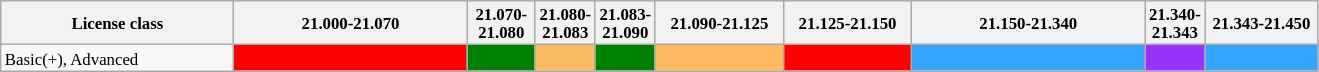<table class="wikitable" style="font-size:70%">
<tr>
<th style="width: 150px;">License class</th>
<th style="width: 150px;">21.000-21.070</th>
<th style="width: 40px;">21.070-21.080</th>
<th style="width: 20px;">21.080-21.083</th>
<th style="width: 30px;">21.083-21.090</th>
<th style="width: 80px;">21.090-21.125</th>
<th style="width: 80px;">21.125-21.150</th>
<th style="width: 150px;">21.150-21.340</th>
<th style="width: 20px;">21.340-21.343</th>
<th style="width: 70px;">21.343-21.450</th>
</tr>
<tr>
<td>Basic(+), Advanced</td>
<td style="background-color: red"></td>
<td style="background-color: green"></td>
<td style="background-color: #FDBA64"></td>
<td style="background-color: green"></td>
<td style="background-color: #FDBA63"></td>
<td style="background-color: red"></td>
<td style="background-color: #33A5FF"></td>
<td style="background-color: #9633FF"></td>
<td style="background-color: #33A5FF"></td>
</tr>
</table>
